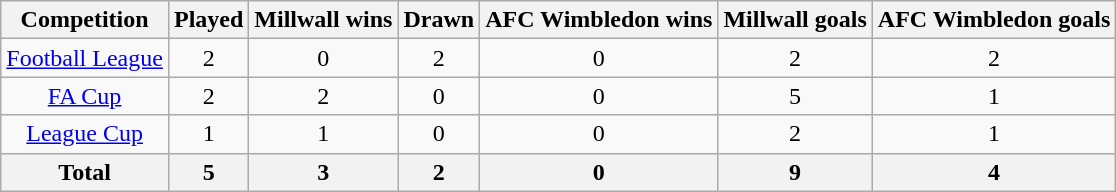<table class="wikitable" style="text-align: center;">
<tr>
<th>Competition</th>
<th>Played</th>
<th>Millwall wins</th>
<th>Drawn</th>
<th>AFC Wimbledon wins</th>
<th>Millwall goals</th>
<th>AFC Wimbledon goals</th>
</tr>
<tr>
<td><a href='#'>Football League</a></td>
<td>2</td>
<td>0</td>
<td>2</td>
<td>0</td>
<td>2</td>
<td>2</td>
</tr>
<tr>
<td><a href='#'>FA Cup</a></td>
<td>2</td>
<td>2</td>
<td>0</td>
<td>0</td>
<td>5</td>
<td>1</td>
</tr>
<tr>
<td><a href='#'>League Cup</a></td>
<td>1</td>
<td>1</td>
<td>0</td>
<td>0</td>
<td>2</td>
<td>1</td>
</tr>
<tr>
<th>Total</th>
<th>5</th>
<th>3</th>
<th>2</th>
<th>0</th>
<th>9</th>
<th>4</th>
</tr>
</table>
